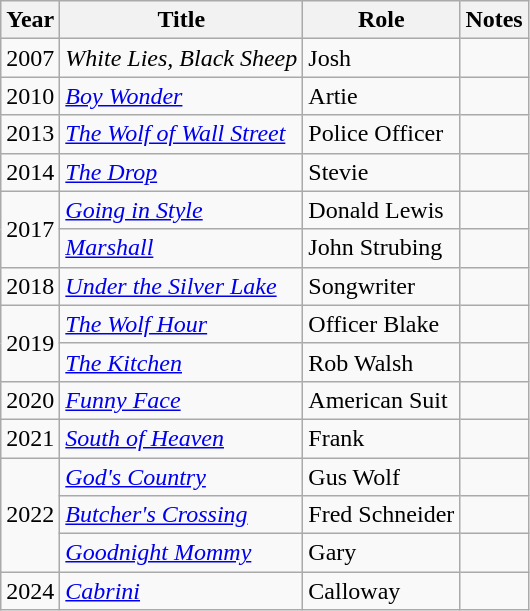<table class="wikitable sortable">
<tr>
<th>Year</th>
<th>Title</th>
<th>Role</th>
<th>Notes</th>
</tr>
<tr>
<td>2007</td>
<td><em>White Lies, Black Sheep</em></td>
<td>Josh</td>
<td></td>
</tr>
<tr>
<td>2010</td>
<td><em><a href='#'>Boy Wonder</a></em></td>
<td>Artie</td>
<td></td>
</tr>
<tr>
<td>2013</td>
<td><em><a href='#'>The Wolf of Wall Street</a></em></td>
<td>Police Officer</td>
<td></td>
</tr>
<tr>
<td>2014</td>
<td><em><a href='#'>The Drop</a></em></td>
<td>Stevie</td>
<td></td>
</tr>
<tr>
<td rowspan="2">2017</td>
<td><em><a href='#'>Going in Style</a></em></td>
<td>Donald Lewis</td>
<td></td>
</tr>
<tr>
<td><em><a href='#'>Marshall</a></em></td>
<td>John Strubing</td>
<td></td>
</tr>
<tr>
<td>2018</td>
<td><em><a href='#'>Under the Silver Lake</a></em></td>
<td>Songwriter</td>
<td></td>
</tr>
<tr>
<td rowspan="2">2019</td>
<td><em><a href='#'>The Wolf Hour</a></em></td>
<td>Officer Blake</td>
<td></td>
</tr>
<tr>
<td><em><a href='#'>The Kitchen</a></em></td>
<td>Rob Walsh</td>
<td></td>
</tr>
<tr>
<td>2020</td>
<td><em><a href='#'>Funny Face</a></em></td>
<td>American Suit</td>
<td></td>
</tr>
<tr>
<td>2021</td>
<td><em><a href='#'>South of Heaven</a></em></td>
<td>Frank</td>
<td></td>
</tr>
<tr>
<td rowspan="3">2022</td>
<td><em><a href='#'>God's Country</a></em></td>
<td>Gus Wolf</td>
<td></td>
</tr>
<tr>
<td><em><a href='#'>Butcher's Crossing</a></em></td>
<td>Fred Schneider</td>
<td></td>
</tr>
<tr>
<td><em><a href='#'>Goodnight Mommy</a></em></td>
<td>Gary</td>
<td></td>
</tr>
<tr>
<td>2024</td>
<td><em><a href='#'>Cabrini</a></em></td>
<td>Calloway</td>
<td></td>
</tr>
</table>
